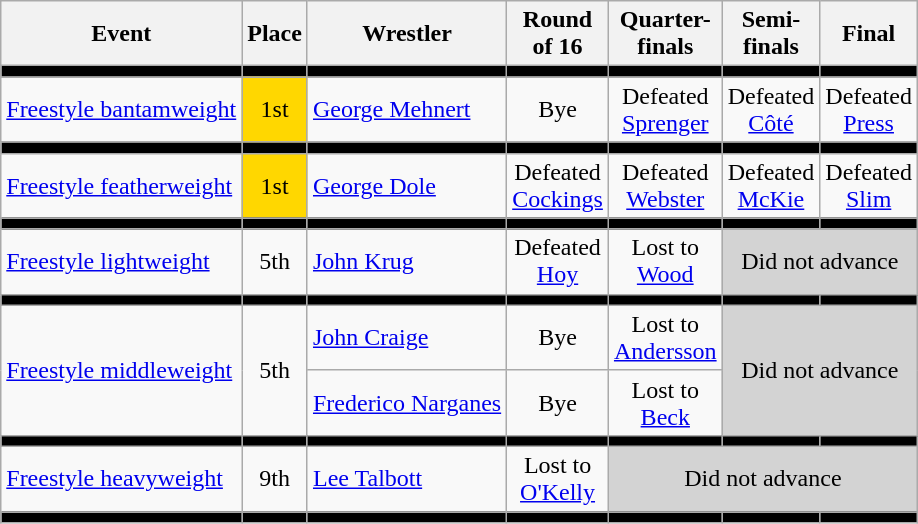<table class=wikitable>
<tr>
<th>Event</th>
<th>Place</th>
<th>Wrestler</th>
<th>Round <br> of 16</th>
<th>Quarter-<br>finals</th>
<th>Semi-<br>finals</th>
<th>Final</th>
</tr>
<tr bgcolor=black>
<td></td>
<td></td>
<td></td>
<td></td>
<td></td>
<td></td>
<td></td>
</tr>
<tr align=center>
<td align=left><a href='#'>Freestyle bantamweight</a></td>
<td bgcolor=gold>1st</td>
<td align=left><a href='#'>George Mehnert</a></td>
<td>Bye</td>
<td>Defeated <br> <a href='#'>Sprenger</a></td>
<td>Defeated <br> <a href='#'>Côté</a></td>
<td>Defeated <br> <a href='#'>Press</a></td>
</tr>
<tr bgcolor=black>
<td></td>
<td></td>
<td></td>
<td></td>
<td></td>
<td></td>
<td></td>
</tr>
<tr align=center>
<td align=left><a href='#'>Freestyle featherweight</a></td>
<td bgcolor=gold>1st</td>
<td align=left><a href='#'>George Dole</a></td>
<td>Defeated <br> <a href='#'>Cockings</a></td>
<td>Defeated <br> <a href='#'>Webster</a></td>
<td>Defeated <br> <a href='#'>McKie</a></td>
<td>Defeated <br> <a href='#'>Slim</a></td>
</tr>
<tr bgcolor=black>
<td></td>
<td></td>
<td></td>
<td></td>
<td></td>
<td></td>
<td></td>
</tr>
<tr align=center>
<td align=left><a href='#'>Freestyle lightweight</a></td>
<td>5th</td>
<td align=left><a href='#'>John Krug</a></td>
<td>Defeated <br> <a href='#'>Hoy</a></td>
<td>Lost to <br> <a href='#'>Wood</a></td>
<td colspan=2 bgcolor=lightgray>Did not advance</td>
</tr>
<tr bgcolor=black>
<td></td>
<td></td>
<td></td>
<td></td>
<td></td>
<td></td>
<td></td>
</tr>
<tr align=center>
<td rowspan=2 align=left><a href='#'>Freestyle middleweight</a></td>
<td rowspan=2>5th</td>
<td align=left><a href='#'>John Craige</a></td>
<td>Bye</td>
<td>Lost to <br> <a href='#'>Andersson</a></td>
<td rowspan=2 colspan=2 bgcolor=lightgray>Did not advance</td>
</tr>
<tr align=center>
<td align=left><a href='#'>Frederico Narganes</a></td>
<td>Bye</td>
<td>Lost to <br> <a href='#'>Beck</a></td>
</tr>
<tr bgcolor=black>
<td></td>
<td></td>
<td></td>
<td></td>
<td></td>
<td></td>
<td></td>
</tr>
<tr align=center>
<td align=left><a href='#'>Freestyle heavyweight</a></td>
<td>9th</td>
<td align=left><a href='#'>Lee Talbott</a></td>
<td>Lost to <br> <a href='#'>O'Kelly</a></td>
<td colspan=3 bgcolor=lightgray>Did not advance</td>
</tr>
<tr bgcolor=black>
<td></td>
<td></td>
<td></td>
<td></td>
<td></td>
<td></td>
<td></td>
</tr>
</table>
